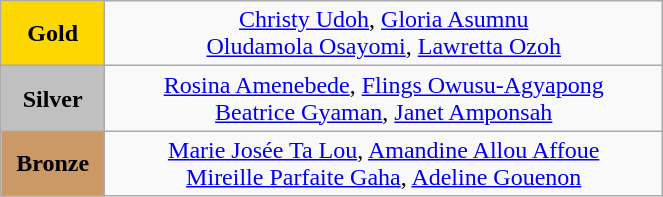<table class="wikitable" style=" text-align:center; " width="35%">
<tr>
<td bgcolor="gold"><strong>Gold</strong></td>
<td><a href='#'>Christy Udoh</a>, <a href='#'>Gloria Asumnu</a><br><a href='#'>Oludamola Osayomi</a>, <a href='#'>Lawretta Ozoh</a> <br>  <small><em></em></small></td>
</tr>
<tr>
<td bgcolor="silver"><strong>Silver</strong></td>
<td><a href='#'>Rosina Amenebede</a>, <a href='#'>Flings Owusu-Agyapong</a><br><a href='#'>Beatrice Gyaman</a>, <a href='#'>Janet Amponsah</a>  <br><small><em></em></small></td>
</tr>
<tr>
<td bgcolor="CC9966"><strong>Bronze</strong></td>
<td><a href='#'>Marie Josée Ta Lou</a>, <a href='#'>Amandine Allou Affoue</a><br><a href='#'>Mireille Parfaite Gaha</a>, <a href='#'>Adeline Gouenon</a><br>  <small><em></em></small></td>
</tr>
</table>
